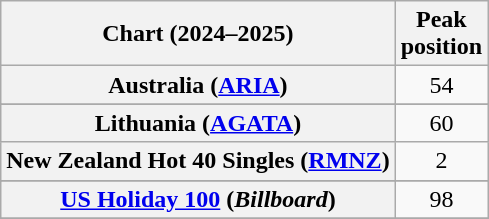<table class="wikitable sortable plainrowheaders" style="text-align:center">
<tr>
<th scope="col">Chart (2024–2025)</th>
<th scope="col">Peak<br>position</th>
</tr>
<tr>
<th scope="row">Australia (<a href='#'>ARIA</a>)</th>
<td>54</td>
</tr>
<tr>
</tr>
<tr>
</tr>
<tr>
</tr>
<tr>
<th scope="row">Lithuania (<a href='#'>AGATA</a>)</th>
<td>60</td>
</tr>
<tr>
<th scope="row">New Zealand Hot 40 Singles (<a href='#'>RMNZ</a>)</th>
<td>2</td>
</tr>
<tr>
</tr>
<tr>
</tr>
<tr>
</tr>
<tr>
<th scope="row"><a href='#'>US Holiday 100</a> (<em>Billboard</em>)</th>
<td>98</td>
</tr>
<tr>
</tr>
</table>
